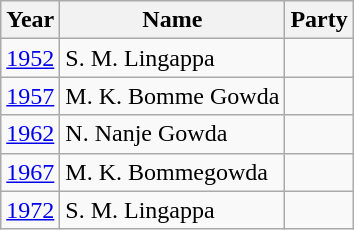<table class="wikitable sortable">
<tr>
<th>Year</th>
<th>Name</th>
<th colspan="2">Party</th>
</tr>
<tr>
<td><a href='#'>1952</a></td>
<td>S. M. Lingappa</td>
<td></td>
</tr>
<tr>
<td><a href='#'>1957</a></td>
<td>M. K. Bomme Gowda</td>
<td></td>
</tr>
<tr>
<td><a href='#'>1962</a></td>
<td>N. Nanje Gowda</td>
<td></td>
</tr>
<tr>
<td><a href='#'>1967</a></td>
<td>M. K. Bommegowda</td>
</tr>
<tr>
<td><a href='#'>1972</a></td>
<td>S. M. Lingappa</td>
<td></td>
</tr>
</table>
